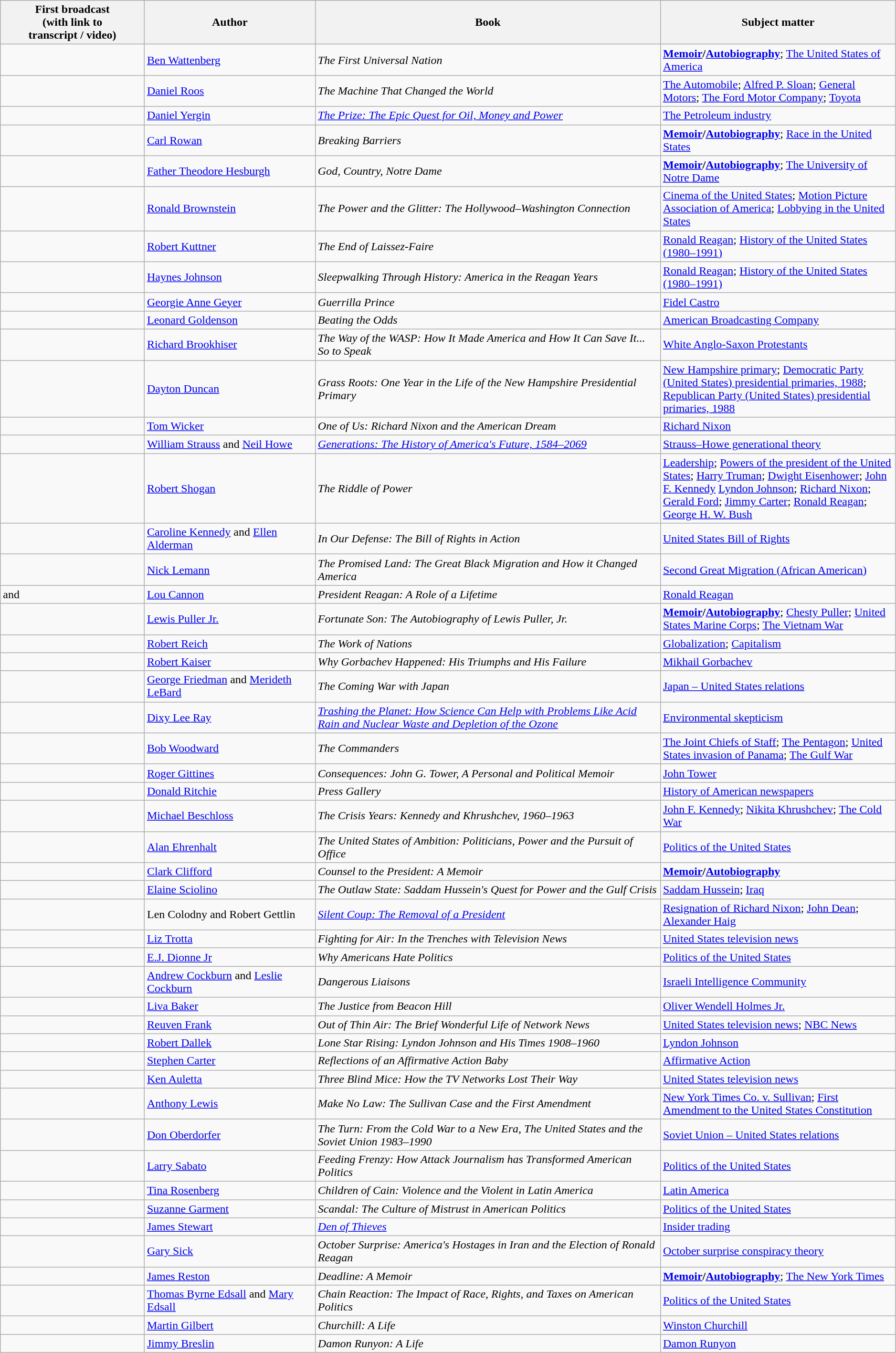<table class="wikitable" width="99%">
<tr>
<th width="100">First broadcast<br>(with link to<br>transcript / video)</th>
<th width="120">Author</th>
<th width="250">Book</th>
<th width="150">Subject matter</th>
</tr>
<tr>
<td></td>
<td><a href='#'>Ben Wattenberg</a></td>
<td><em>The First Universal Nation</em></td>
<td><strong><a href='#'>Memoir</a>/<a href='#'>Autobiography</a></strong>; <a href='#'>The United States of America</a></td>
</tr>
<tr>
<td></td>
<td><a href='#'>Daniel Roos</a></td>
<td><em>The Machine That Changed the World</em></td>
<td><a href='#'>The Automobile</a>; <a href='#'>Alfred P. Sloan</a>; <a href='#'>General Motors</a>; <a href='#'>The Ford Motor Company</a>; <a href='#'>Toyota</a></td>
</tr>
<tr>
<td></td>
<td><a href='#'>Daniel Yergin</a></td>
<td><em><a href='#'>The Prize: The Epic Quest for Oil, Money and Power</a></em></td>
<td><a href='#'>The Petroleum industry</a></td>
</tr>
<tr>
<td></td>
<td><a href='#'>Carl Rowan</a></td>
<td><em>Breaking Barriers</em></td>
<td><strong><a href='#'>Memoir</a>/<a href='#'>Autobiography</a></strong>; <a href='#'>Race in the United States</a></td>
</tr>
<tr>
<td></td>
<td><a href='#'>Father Theodore Hesburgh</a></td>
<td><em>God, Country, Notre Dame</em></td>
<td><strong><a href='#'>Memoir</a>/<a href='#'>Autobiography</a></strong>; <a href='#'>The University of Notre Dame</a></td>
</tr>
<tr>
<td></td>
<td><a href='#'>Ronald Brownstein</a></td>
<td><em>The Power and the Glitter: The Hollywood–Washington Connection</em></td>
<td><a href='#'>Cinema of the United States</a>; <a href='#'>Motion Picture Association of America</a>; <a href='#'>Lobbying in the United States</a></td>
</tr>
<tr>
<td></td>
<td><a href='#'>Robert Kuttner</a></td>
<td><em>The End of Laissez-Faire</em></td>
<td><a href='#'>Ronald Reagan</a>; <a href='#'>History of the United States (1980–1991)</a></td>
</tr>
<tr>
<td></td>
<td><a href='#'>Haynes Johnson</a></td>
<td><em>Sleepwalking Through History: America in the Reagan Years</em></td>
<td><a href='#'>Ronald Reagan</a>; <a href='#'>History of the United States (1980–1991)</a></td>
</tr>
<tr>
<td></td>
<td><a href='#'>Georgie Anne Geyer</a></td>
<td><em>Guerrilla Prince</em></td>
<td><a href='#'>Fidel Castro</a></td>
</tr>
<tr>
<td></td>
<td><a href='#'>Leonard Goldenson</a></td>
<td><em>Beating the Odds</em></td>
<td><a href='#'>American Broadcasting Company</a></td>
</tr>
<tr>
<td></td>
<td><a href='#'>Richard Brookhiser</a></td>
<td><em>The Way of the WASP: How It Made America and How It Can Save It... So to Speak</em></td>
<td><a href='#'>White Anglo-Saxon Protestants</a></td>
</tr>
<tr>
<td></td>
<td><a href='#'>Dayton Duncan</a></td>
<td><em>Grass Roots: One Year in the Life of the New Hampshire Presidential Primary</em></td>
<td><a href='#'>New Hampshire primary</a>; <a href='#'>Democratic Party (United States) presidential primaries, 1988</a>; <a href='#'>Republican Party (United States) presidential primaries, 1988</a></td>
</tr>
<tr>
<td></td>
<td><a href='#'>Tom Wicker</a></td>
<td><em>One of Us: Richard Nixon and the American Dream</em></td>
<td><a href='#'>Richard Nixon</a></td>
</tr>
<tr>
<td></td>
<td><a href='#'>William Strauss</a> and <a href='#'>Neil Howe</a></td>
<td><em><a href='#'>Generations: The History of America's Future, 1584–2069</a></em></td>
<td><a href='#'>Strauss–Howe generational theory</a></td>
</tr>
<tr>
<td></td>
<td><a href='#'>Robert Shogan</a></td>
<td><em>The Riddle of Power</em></td>
<td><a href='#'>Leadership</a>; <a href='#'>Powers of the president of the United States</a>; <a href='#'>Harry Truman</a>; <a href='#'>Dwight Eisenhower</a>; <a href='#'>John F. Kennedy</a> <a href='#'>Lyndon Johnson</a>; <a href='#'>Richard Nixon</a>; <a href='#'>Gerald Ford</a>; <a href='#'>Jimmy Carter</a>; <a href='#'>Ronald Reagan</a>; <a href='#'>George H. W. Bush</a></td>
</tr>
<tr>
<td></td>
<td><a href='#'>Caroline Kennedy</a> and <a href='#'>Ellen Alderman</a></td>
<td><em>In Our Defense: The Bill of Rights in Action</em></td>
<td><a href='#'>United States Bill of Rights</a></td>
</tr>
<tr>
<td></td>
<td><a href='#'>Nick Lemann</a></td>
<td><em>The Promised Land: The Great Black Migration and How it Changed America</em></td>
<td><a href='#'>Second Great Migration (African American)</a></td>
</tr>
<tr>
<td> and </td>
<td><a href='#'>Lou Cannon</a></td>
<td><em>President Reagan: A Role of a Lifetime</em></td>
<td><a href='#'>Ronald Reagan</a></td>
</tr>
<tr>
<td></td>
<td><a href='#'>Lewis Puller Jr.</a></td>
<td><em>Fortunate Son: The Autobiography of Lewis Puller, Jr.</em></td>
<td><strong><a href='#'>Memoir</a>/<a href='#'>Autobiography</a></strong>; <a href='#'>Chesty Puller</a>; <a href='#'>United States Marine Corps</a>; <a href='#'>The Vietnam War</a></td>
</tr>
<tr>
<td></td>
<td><a href='#'>Robert Reich</a></td>
<td><em>The Work of Nations</em></td>
<td><a href='#'>Globalization</a>; <a href='#'>Capitalism</a></td>
</tr>
<tr>
<td></td>
<td><a href='#'>Robert Kaiser</a></td>
<td><em>Why Gorbachev Happened: His Triumphs and His Failure</em></td>
<td><a href='#'>Mikhail Gorbachev</a></td>
</tr>
<tr>
<td></td>
<td><a href='#'>George Friedman</a> and <a href='#'>Merideth LeBard</a></td>
<td><em>The Coming War with Japan</em></td>
<td><a href='#'>Japan – United States relations</a></td>
</tr>
<tr>
<td></td>
<td><a href='#'>Dixy Lee Ray</a></td>
<td><em><a href='#'>Trashing the Planet: How Science Can Help with Problems Like Acid Rain and Nuclear Waste and Depletion of the Ozone</a></em></td>
<td><a href='#'>Environmental skepticism</a></td>
</tr>
<tr>
<td></td>
<td><a href='#'>Bob Woodward</a></td>
<td><em>The Commanders</em></td>
<td><a href='#'>The Joint Chiefs of Staff</a>; <a href='#'>The Pentagon</a>; <a href='#'>United States invasion of Panama</a>; <a href='#'>The Gulf War</a></td>
</tr>
<tr>
<td></td>
<td><a href='#'>Roger Gittines</a></td>
<td><em>Consequences: John G. Tower, A Personal and Political Memoir</em></td>
<td><a href='#'>John Tower</a></td>
</tr>
<tr>
<td></td>
<td><a href='#'>Donald Ritchie</a></td>
<td><em>Press Gallery</em></td>
<td><a href='#'>History of American newspapers</a></td>
</tr>
<tr>
<td></td>
<td><a href='#'>Michael Beschloss</a></td>
<td><em>The Crisis Years: Kennedy and Khrushchev, 1960–1963</em></td>
<td><a href='#'>John F. Kennedy</a>; <a href='#'>Nikita Khrushchev</a>; <a href='#'>The Cold War</a></td>
</tr>
<tr>
<td></td>
<td><a href='#'>Alan Ehrenhalt</a></td>
<td><em>The United States of Ambition: Politicians, Power and the Pursuit of Office</em></td>
<td><a href='#'>Politics of the United States</a></td>
</tr>
<tr>
<td></td>
<td><a href='#'>Clark Clifford</a></td>
<td><em>Counsel to the President: A Memoir</em></td>
<td><strong><a href='#'>Memoir</a>/<a href='#'>Autobiography</a></strong></td>
</tr>
<tr>
<td></td>
<td><a href='#'>Elaine Sciolino</a></td>
<td><em>The Outlaw State: Saddam Hussein's Quest for Power and the Gulf Crisis</em></td>
<td><a href='#'>Saddam Hussein</a>; <a href='#'>Iraq</a></td>
</tr>
<tr>
<td></td>
<td>Len Colodny and Robert Gettlin</td>
<td><em><a href='#'>Silent Coup: The Removal of a President</a></em></td>
<td><a href='#'>Resignation of Richard Nixon</a>; <a href='#'>John Dean</a>; <a href='#'>Alexander Haig</a></td>
</tr>
<tr>
<td></td>
<td><a href='#'>Liz Trotta</a></td>
<td><em>Fighting for Air: In the Trenches with Television News</em></td>
<td><a href='#'>United States television news</a></td>
</tr>
<tr>
<td></td>
<td><a href='#'>E.J. Dionne Jr</a></td>
<td><em>Why Americans Hate Politics</em></td>
<td><a href='#'>Politics of the United States</a></td>
</tr>
<tr>
<td></td>
<td><a href='#'>Andrew Cockburn</a> and <a href='#'>Leslie Cockburn</a></td>
<td><em>Dangerous Liaisons</em></td>
<td><a href='#'>Israeli Intelligence Community</a></td>
</tr>
<tr>
<td></td>
<td><a href='#'>Liva Baker</a></td>
<td><em>The Justice from Beacon Hill</em></td>
<td><a href='#'>Oliver Wendell Holmes Jr.</a></td>
</tr>
<tr>
<td></td>
<td><a href='#'>Reuven Frank</a></td>
<td><em>Out of Thin Air: The Brief Wonderful Life of Network News</em></td>
<td><a href='#'>United States television news</a>; <a href='#'>NBC News</a></td>
</tr>
<tr>
<td></td>
<td><a href='#'>Robert Dallek</a></td>
<td><em>Lone Star Rising: Lyndon Johnson and His Times 1908–1960</em></td>
<td><a href='#'>Lyndon Johnson</a></td>
</tr>
<tr>
<td></td>
<td><a href='#'>Stephen Carter</a></td>
<td><em>Reflections of an Affirmative Action Baby</em></td>
<td><a href='#'>Affirmative Action</a></td>
</tr>
<tr>
<td></td>
<td><a href='#'>Ken Auletta</a></td>
<td><em>Three Blind Mice: How the TV Networks Lost Their Way</em></td>
<td><a href='#'>United States television news</a></td>
</tr>
<tr>
<td></td>
<td><a href='#'>Anthony Lewis</a></td>
<td><em>Make No Law: The Sullivan Case and the First Amendment</em></td>
<td><a href='#'>New York Times Co. v. Sullivan</a>; <a href='#'>First Amendment to the United States Constitution</a></td>
</tr>
<tr>
<td></td>
<td><a href='#'>Don Oberdorfer</a></td>
<td><em>The Turn: From the Cold War to a New Era, The United States and the Soviet Union 1983–1990</em></td>
<td><a href='#'>Soviet Union – United States relations</a></td>
</tr>
<tr>
<td></td>
<td><a href='#'>Larry Sabato</a></td>
<td><em>Feeding Frenzy: How Attack Journalism has Transformed American Politics</em></td>
<td><a href='#'>Politics of the United States</a></td>
</tr>
<tr>
<td></td>
<td><a href='#'>Tina Rosenberg</a></td>
<td><em>Children of Cain: Violence and the Violent in Latin America</em></td>
<td><a href='#'>Latin America</a></td>
</tr>
<tr>
<td></td>
<td><a href='#'>Suzanne Garment</a></td>
<td><em>Scandal: The Culture of Mistrust in American Politics</em></td>
<td><a href='#'>Politics of the United States</a></td>
</tr>
<tr>
<td></td>
<td><a href='#'>James Stewart</a></td>
<td><em><a href='#'>Den of Thieves</a></em></td>
<td><a href='#'>Insider trading</a></td>
</tr>
<tr>
<td></td>
<td><a href='#'>Gary Sick</a></td>
<td><em>October Surprise: America's Hostages in Iran and the Election of Ronald Reagan</em></td>
<td><a href='#'>October surprise conspiracy theory</a></td>
</tr>
<tr>
<td></td>
<td><a href='#'>James Reston</a></td>
<td><em>Deadline: A Memoir</em></td>
<td><strong><a href='#'>Memoir</a>/<a href='#'>Autobiography</a></strong>; <a href='#'>The New York Times</a></td>
</tr>
<tr>
<td></td>
<td><a href='#'>Thomas Byrne Edsall</a> and <a href='#'>Mary Edsall</a></td>
<td><em>Chain Reaction: The Impact of Race, Rights, and Taxes on American Politics</em></td>
<td><a href='#'>Politics of the United States</a></td>
</tr>
<tr>
<td></td>
<td><a href='#'>Martin Gilbert</a></td>
<td><em>Churchill: A Life</em></td>
<td><a href='#'>Winston Churchill</a></td>
</tr>
<tr>
<td></td>
<td><a href='#'>Jimmy Breslin</a></td>
<td><em>Damon Runyon: A Life</em></td>
<td><a href='#'>Damon Runyon</a></td>
</tr>
</table>
